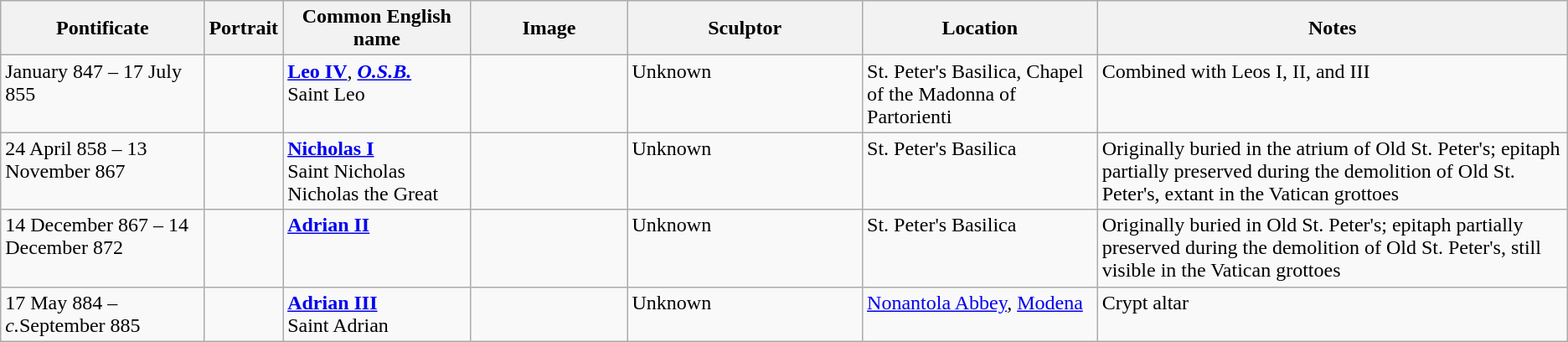<table class=wikitable>
<tr>
<th style="width:13%;">Pontificate</th>
<th style="width:5%;">Portrait</th>
<th style="width:12%;">Common English name</th>
<th>Image</th>
<th style="width:15%;">Sculptor</th>
<th style="width:15%;">Location</th>
<th style="width:30%;">Notes</th>
</tr>
<tr valign="top">
<td>January 847 – 17 July 855</td>
<td></td>
<td><strong><a href='#'>Leo IV</a></strong>, <strong><em><a href='#'>O.S.B.</a></em></strong><br>Saint Leo</td>
<td></td>
<td>Unknown</td>
<td>St. Peter's Basilica, Chapel of the Madonna of Partorienti</td>
<td>Combined with Leos I, II, and III</td>
</tr>
<tr valign="top">
<td>24 April 858 – 13 November 867</td>
<td></td>
<td><strong><a href='#'>Nicholas I</a></strong><br>Saint Nicholas<br>Nicholas the Great</td>
<td></td>
<td>Unknown</td>
<td>St. Peter's Basilica</td>
<td>Originally buried in the atrium of Old St. Peter's; epitaph partially preserved during the demolition of Old St. Peter's, extant in the Vatican grottoes</td>
</tr>
<tr valign="top">
<td>14 December 867 – 14 December 872</td>
<td></td>
<td><strong><a href='#'>Adrian II</a></strong></td>
<td></td>
<td>Unknown</td>
<td>St. Peter's Basilica</td>
<td>Originally buried in Old St. Peter's; epitaph partially preserved during the demolition of Old St. Peter's, still visible in the Vatican grottoes</td>
</tr>
<tr valign="top">
<td>17 May 884 – <em>c.</em>September 885</td>
<td></td>
<td><strong><a href='#'>Adrian III</a></strong><br>Saint Adrian</td>
<td></td>
<td>Unknown</td>
<td><a href='#'>Nonantola Abbey</a>, <a href='#'>Modena</a></td>
<td>Crypt altar</td>
</tr>
</table>
